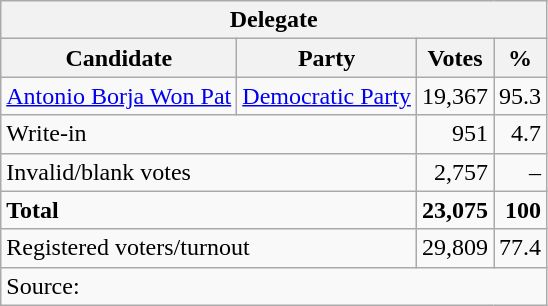<table class=wikitable style=text-align:right>
<tr>
<th colspan=4>Delegate</th>
</tr>
<tr>
<th>Candidate</th>
<th>Party</th>
<th>Votes</th>
<th>%</th>
</tr>
<tr>
<td align=left><a href='#'>Antonio Borja Won Pat</a></td>
<td><a href='#'>Democratic Party</a></td>
<td>19,367</td>
<td>95.3</td>
</tr>
<tr>
<td align=left colspan=2>Write-in</td>
<td>951</td>
<td>4.7</td>
</tr>
<tr>
<td align=left colspan=2>Invalid/blank votes</td>
<td>2,757</td>
<td>–</td>
</tr>
<tr>
<td align=left colspan=2><strong>Total</strong></td>
<td><strong>23,075</strong></td>
<td><strong>100</strong></td>
</tr>
<tr>
<td align=left colspan=2>Registered voters/turnout</td>
<td>29,809</td>
<td>77.4</td>
</tr>
<tr>
<td align=left colspan=4>Source: </td>
</tr>
</table>
